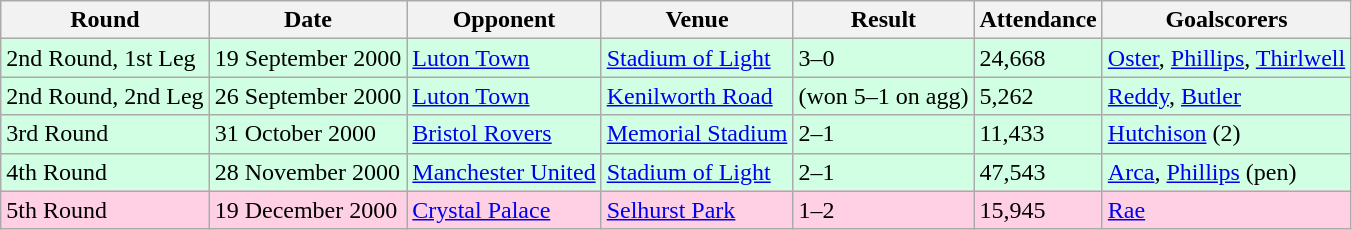<table class="wikitable">
<tr>
<th>Round</th>
<th>Date</th>
<th>Opponent</th>
<th>Venue</th>
<th>Result</th>
<th>Attendance</th>
<th>Goalscorers</th>
</tr>
<tr style="background:#d0ffe3;">
<td>2nd Round, 1st Leg</td>
<td>19 September 2000</td>
<td><a href='#'>Luton Town</a></td>
<td><a href='#'>Stadium of Light</a></td>
<td>3–0</td>
<td>24,668</td>
<td><a href='#'>Oster</a>, <a href='#'>Phillips</a>, <a href='#'>Thirlwell</a></td>
</tr>
<tr style="background:#d0ffe3;">
<td>2nd Round, 2nd Leg</td>
<td>26 September 2000</td>
<td><a href='#'>Luton Town</a></td>
<td><a href='#'>Kenilworth Road</a></td>
<td> (won 5–1 on agg)</td>
<td>5,262</td>
<td><a href='#'>Reddy</a>, <a href='#'>Butler</a></td>
</tr>
<tr style="background:#d0ffe3;">
<td>3rd Round</td>
<td>31 October 2000</td>
<td><a href='#'>Bristol Rovers</a></td>
<td><a href='#'>Memorial Stadium</a></td>
<td>2–1</td>
<td>11,433</td>
<td><a href='#'>Hutchison</a> (2)</td>
</tr>
<tr style="background:#d0ffe3;">
<td>4th Round</td>
<td>28 November 2000</td>
<td><a href='#'>Manchester United</a></td>
<td><a href='#'>Stadium of Light</a></td>
<td>2–1</td>
<td>47,543</td>
<td><a href='#'>Arca</a>, <a href='#'>Phillips</a> (pen)</td>
</tr>
<tr style="background:#ffd0e3;">
<td>5th Round</td>
<td>19 December 2000</td>
<td><a href='#'>Crystal Palace</a></td>
<td><a href='#'>Selhurst Park</a></td>
<td>1–2</td>
<td>15,945</td>
<td><a href='#'>Rae</a></td>
</tr>
</table>
